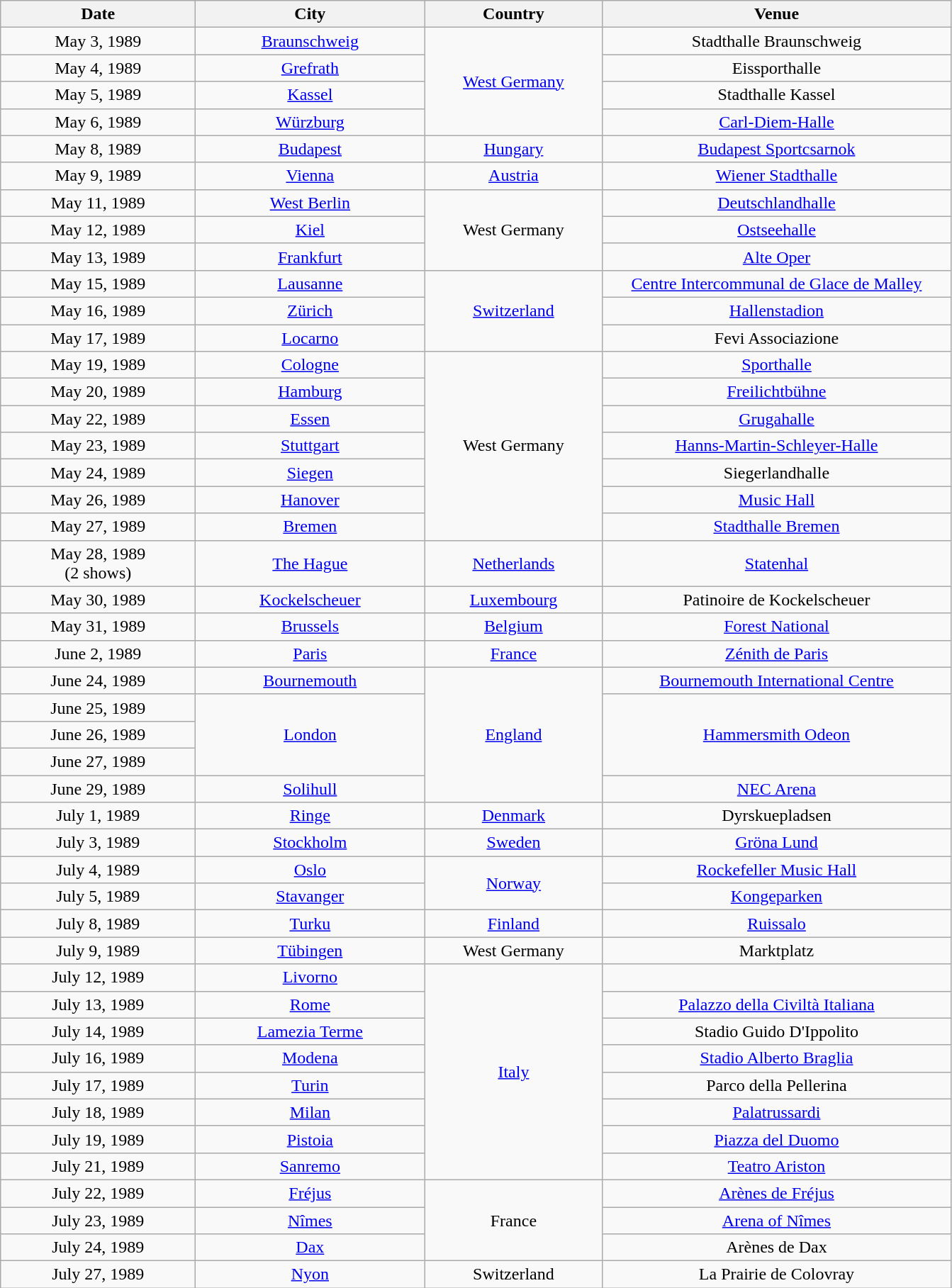<table class="wikitable sortable plainrowheaders" style="text-align:center;">
<tr>
<th scope="col" style="width:11em;">Date</th>
<th scope="col" style="width:13em;">City</th>
<th scope="col" style="width:10em;">Country</th>
<th scope="col" style="width:20em;">Venue</th>
</tr>
<tr>
<td>May 3, 1989</td>
<td><a href='#'>Braunschweig</a></td>
<td rowspan="4"><a href='#'>West Germany</a></td>
<td>Stadthalle Braunschweig</td>
</tr>
<tr>
<td>May 4, 1989</td>
<td><a href='#'>Grefrath</a></td>
<td>Eissporthalle</td>
</tr>
<tr>
<td>May 5, 1989</td>
<td><a href='#'>Kassel</a></td>
<td>Stadthalle Kassel</td>
</tr>
<tr>
<td>May 6, 1989</td>
<td><a href='#'>Würzburg</a></td>
<td><a href='#'>Carl-Diem-Halle</a></td>
</tr>
<tr>
<td>May 8, 1989</td>
<td><a href='#'>Budapest</a></td>
<td><a href='#'>Hungary</a></td>
<td><a href='#'>Budapest Sportcsarnok</a></td>
</tr>
<tr>
<td>May 9, 1989</td>
<td><a href='#'>Vienna</a></td>
<td><a href='#'>Austria</a></td>
<td><a href='#'>Wiener Stadthalle</a></td>
</tr>
<tr>
<td>May 11, 1989</td>
<td><a href='#'>West Berlin</a></td>
<td rowspan="3">West Germany</td>
<td><a href='#'>Deutschlandhalle</a></td>
</tr>
<tr>
<td>May 12, 1989</td>
<td><a href='#'>Kiel</a></td>
<td><a href='#'>Ostseehalle</a></td>
</tr>
<tr>
<td>May 13, 1989</td>
<td><a href='#'>Frankfurt</a></td>
<td><a href='#'>Alte Oper</a></td>
</tr>
<tr>
<td>May 15, 1989</td>
<td><a href='#'>Lausanne</a></td>
<td rowspan="3"><a href='#'>Switzerland</a></td>
<td><a href='#'>Centre Intercommunal de Glace de Malley</a></td>
</tr>
<tr>
<td>May 16, 1989</td>
<td><a href='#'>Zürich</a></td>
<td><a href='#'>Hallenstadion</a></td>
</tr>
<tr>
<td>May 17, 1989</td>
<td><a href='#'>Locarno</a></td>
<td>Fevi Associazione</td>
</tr>
<tr>
<td>May 19, 1989</td>
<td><a href='#'>Cologne</a></td>
<td rowspan="7">West Germany</td>
<td><a href='#'>Sporthalle</a></td>
</tr>
<tr>
<td>May 20, 1989</td>
<td><a href='#'>Hamburg</a></td>
<td><a href='#'>Freilichtbühne</a></td>
</tr>
<tr>
<td>May 22, 1989</td>
<td><a href='#'>Essen</a></td>
<td><a href='#'>Grugahalle</a></td>
</tr>
<tr>
<td>May 23, 1989</td>
<td><a href='#'>Stuttgart</a></td>
<td><a href='#'>Hanns-Martin-Schleyer-Halle</a></td>
</tr>
<tr>
<td>May 24, 1989</td>
<td><a href='#'>Siegen</a></td>
<td>Siegerlandhalle</td>
</tr>
<tr>
<td>May 26, 1989</td>
<td><a href='#'>Hanover</a></td>
<td><a href='#'>Music Hall</a></td>
</tr>
<tr>
<td>May 27, 1989</td>
<td><a href='#'>Bremen</a></td>
<td><a href='#'>Stadthalle Bremen</a></td>
</tr>
<tr>
<td>May 28, 1989<br>(2 shows)</td>
<td><a href='#'>The Hague</a></td>
<td><a href='#'>Netherlands</a></td>
<td><a href='#'>Statenhal</a></td>
</tr>
<tr>
<td>May 30, 1989</td>
<td><a href='#'>Kockelscheuer</a></td>
<td><a href='#'>Luxembourg</a></td>
<td>Patinoire de Kockelscheuer</td>
</tr>
<tr>
<td>May 31, 1989</td>
<td><a href='#'>Brussels</a></td>
<td><a href='#'>Belgium</a></td>
<td><a href='#'>Forest National</a></td>
</tr>
<tr>
<td>June 2, 1989</td>
<td><a href='#'>Paris</a></td>
<td><a href='#'>France</a></td>
<td><a href='#'>Zénith de Paris</a></td>
</tr>
<tr>
<td>June 24, 1989</td>
<td><a href='#'>Bournemouth</a></td>
<td rowspan="5"><a href='#'>England</a></td>
<td><a href='#'>Bournemouth International Centre</a></td>
</tr>
<tr>
<td>June 25, 1989</td>
<td rowspan="3"><a href='#'>London</a></td>
<td rowspan="3"><a href='#'>Hammersmith Odeon</a></td>
</tr>
<tr>
<td>June 26, 1989</td>
</tr>
<tr>
<td>June 27, 1989</td>
</tr>
<tr>
<td>June 29, 1989</td>
<td><a href='#'>Solihull</a></td>
<td><a href='#'>NEC Arena</a></td>
</tr>
<tr>
<td>July 1, 1989</td>
<td><a href='#'>Ringe</a></td>
<td><a href='#'>Denmark</a></td>
<td>Dyrskuepladsen</td>
</tr>
<tr>
<td>July 3, 1989</td>
<td><a href='#'>Stockholm</a></td>
<td><a href='#'>Sweden</a></td>
<td><a href='#'>Gröna Lund</a></td>
</tr>
<tr>
<td>July 4, 1989</td>
<td><a href='#'>Oslo</a></td>
<td rowspan="2"><a href='#'>Norway</a></td>
<td><a href='#'>Rockefeller Music Hall</a></td>
</tr>
<tr>
<td>July 5, 1989</td>
<td><a href='#'>Stavanger</a></td>
<td><a href='#'>Kongeparken</a></td>
</tr>
<tr>
<td>July 8, 1989</td>
<td><a href='#'>Turku</a></td>
<td><a href='#'>Finland</a></td>
<td><a href='#'>Ruissalo</a></td>
</tr>
<tr>
<td>July 9, 1989</td>
<td><a href='#'>Tübingen</a></td>
<td>West Germany</td>
<td>Marktplatz</td>
</tr>
<tr>
<td>July 12, 1989</td>
<td><a href='#'>Livorno</a></td>
<td rowspan="8"><a href='#'>Italy</a></td>
<td></td>
</tr>
<tr>
<td>July 13, 1989</td>
<td><a href='#'>Rome</a></td>
<td><a href='#'>Palazzo della Civiltà Italiana</a></td>
</tr>
<tr>
<td>July 14, 1989</td>
<td><a href='#'>Lamezia Terme</a></td>
<td>Stadio Guido D'Ippolito</td>
</tr>
<tr>
<td>July 16, 1989</td>
<td><a href='#'>Modena</a></td>
<td><a href='#'>Stadio Alberto Braglia</a></td>
</tr>
<tr>
<td>July 17, 1989</td>
<td><a href='#'>Turin</a></td>
<td>Parco della Pellerina</td>
</tr>
<tr>
<td>July 18, 1989</td>
<td><a href='#'>Milan</a></td>
<td><a href='#'>Palatrussardi</a></td>
</tr>
<tr>
<td>July 19, 1989</td>
<td><a href='#'>Pistoia</a></td>
<td><a href='#'>Piazza del Duomo</a></td>
</tr>
<tr>
<td>July 21, 1989</td>
<td><a href='#'>Sanremo</a></td>
<td><a href='#'>Teatro Ariston</a></td>
</tr>
<tr>
<td>July 22, 1989</td>
<td><a href='#'>Fréjus</a></td>
<td rowspan="3">France</td>
<td><a href='#'>Arènes de Fréjus</a></td>
</tr>
<tr>
<td>July 23, 1989</td>
<td><a href='#'>Nîmes</a></td>
<td><a href='#'>Arena of Nîmes</a></td>
</tr>
<tr>
<td>July 24, 1989</td>
<td><a href='#'>Dax</a></td>
<td>Arènes de Dax</td>
</tr>
<tr>
<td>July 27, 1989</td>
<td><a href='#'>Nyon</a></td>
<td>Switzerland</td>
<td>La Prairie de Colovray</td>
</tr>
</table>
